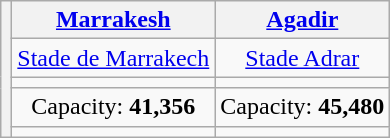<table class="wikitable" style="text-align:center">
<tr>
<th rowspan="5"></th>
<th><a href='#'>Marrakesh</a></th>
<th><a href='#'>Agadir</a></th>
</tr>
<tr>
<td><a href='#'>Stade de Marrakech</a></td>
<td><a href='#'>Stade Adrar</a></td>
</tr>
<tr>
<td></td>
<td></td>
</tr>
<tr>
<td>Capacity: <strong>41,356</strong></td>
<td>Capacity: <strong>45,480</strong></td>
</tr>
<tr>
<td></td>
<td></td>
</tr>
</table>
